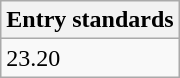<table class="wikitable" border="1" align="upright">
<tr>
<th>Entry standards</th>
</tr>
<tr>
<td>23.20</td>
</tr>
</table>
